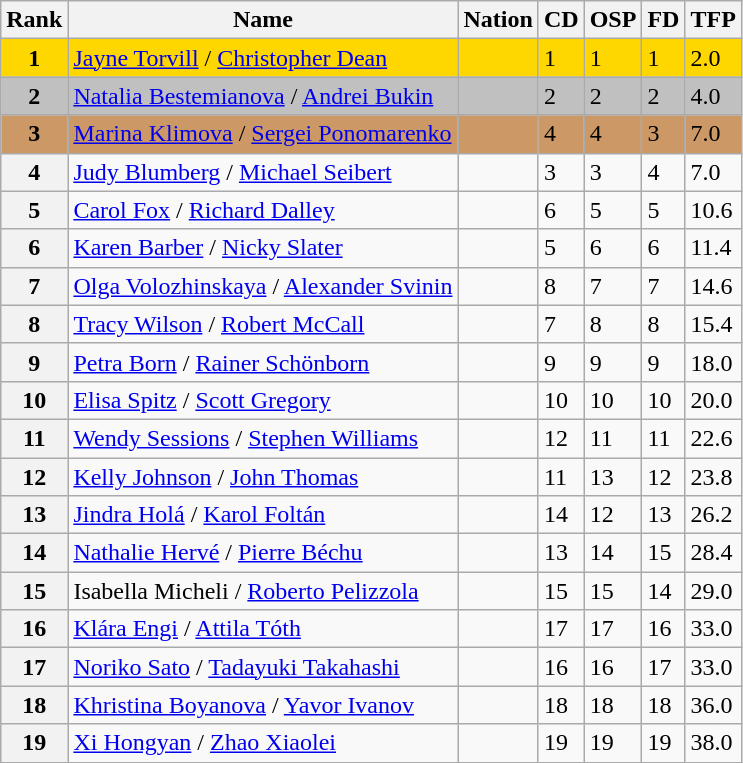<table class="wikitable">
<tr>
<th>Rank</th>
<th>Name</th>
<th>Nation</th>
<th>CD</th>
<th>OSP</th>
<th>FD</th>
<th>TFP</th>
</tr>
<tr bgcolor="gold">
<td align="center"><strong>1</strong></td>
<td><a href='#'>Jayne Torvill</a> / <a href='#'>Christopher Dean</a></td>
<td></td>
<td>1</td>
<td>1</td>
<td>1</td>
<td>2.0</td>
</tr>
<tr bgcolor="silver">
<td align="center"><strong>2</strong></td>
<td><a href='#'>Natalia Bestemianova</a> / <a href='#'>Andrei Bukin</a></td>
<td></td>
<td>2</td>
<td>2</td>
<td>2</td>
<td>4.0</td>
</tr>
<tr bgcolor="cc9966">
<td align="center"><strong>3</strong></td>
<td><a href='#'>Marina Klimova</a> / <a href='#'>Sergei Ponomarenko</a></td>
<td></td>
<td>4</td>
<td>4</td>
<td>3</td>
<td>7.0</td>
</tr>
<tr>
<th>4</th>
<td><a href='#'>Judy Blumberg</a> / <a href='#'>Michael Seibert</a></td>
<td></td>
<td>3</td>
<td>3</td>
<td>4</td>
<td>7.0</td>
</tr>
<tr>
<th>5</th>
<td><a href='#'>Carol Fox</a> / <a href='#'>Richard Dalley</a></td>
<td></td>
<td>6</td>
<td>5</td>
<td>5</td>
<td>10.6</td>
</tr>
<tr>
<th>6</th>
<td><a href='#'>Karen Barber</a> / <a href='#'>Nicky Slater</a></td>
<td></td>
<td>5</td>
<td>6</td>
<td>6</td>
<td>11.4</td>
</tr>
<tr>
<th>7</th>
<td><a href='#'>Olga Volozhinskaya</a> / <a href='#'>Alexander Svinin</a></td>
<td></td>
<td>8</td>
<td>7</td>
<td>7</td>
<td>14.6</td>
</tr>
<tr>
<th>8</th>
<td><a href='#'>Tracy Wilson</a> / <a href='#'>Robert McCall</a></td>
<td></td>
<td>7</td>
<td>8</td>
<td>8</td>
<td>15.4</td>
</tr>
<tr>
<th>9</th>
<td><a href='#'>Petra Born</a> / <a href='#'>Rainer Schönborn</a></td>
<td></td>
<td>9</td>
<td>9</td>
<td>9</td>
<td>18.0</td>
</tr>
<tr>
<th>10</th>
<td><a href='#'>Elisa Spitz</a> / <a href='#'>Scott Gregory</a></td>
<td></td>
<td>10</td>
<td>10</td>
<td>10</td>
<td>20.0</td>
</tr>
<tr>
<th>11</th>
<td><a href='#'>Wendy Sessions</a> / <a href='#'>Stephen Williams</a></td>
<td></td>
<td>12</td>
<td>11</td>
<td>11</td>
<td>22.6</td>
</tr>
<tr>
<th>12</th>
<td><a href='#'>Kelly Johnson</a> / <a href='#'>John Thomas</a></td>
<td></td>
<td>11</td>
<td>13</td>
<td>12</td>
<td>23.8</td>
</tr>
<tr>
<th>13</th>
<td><a href='#'>Jindra Holá</a> / <a href='#'>Karol Foltán</a></td>
<td></td>
<td>14</td>
<td>12</td>
<td>13</td>
<td>26.2</td>
</tr>
<tr>
<th>14</th>
<td><a href='#'>Nathalie Hervé</a> / <a href='#'>Pierre Béchu</a></td>
<td></td>
<td>13</td>
<td>14</td>
<td>15</td>
<td>28.4</td>
</tr>
<tr>
<th>15</th>
<td>Isabella Micheli / <a href='#'>Roberto Pelizzola</a></td>
<td></td>
<td>15</td>
<td>15</td>
<td>14</td>
<td>29.0</td>
</tr>
<tr>
<th>16</th>
<td><a href='#'>Klára Engi</a> / <a href='#'>Attila Tóth</a></td>
<td></td>
<td>17</td>
<td>17</td>
<td>16</td>
<td>33.0</td>
</tr>
<tr>
<th>17</th>
<td><a href='#'>Noriko Sato</a> / <a href='#'>Tadayuki Takahashi</a></td>
<td></td>
<td>16</td>
<td>16</td>
<td>17</td>
<td>33.0</td>
</tr>
<tr>
<th>18</th>
<td><a href='#'>Khristina Boyanova</a> / <a href='#'>Yavor Ivanov</a></td>
<td></td>
<td>18</td>
<td>18</td>
<td>18</td>
<td>36.0</td>
</tr>
<tr>
<th>19</th>
<td><a href='#'>Xi Hongyan</a> / <a href='#'>Zhao Xiaolei</a></td>
<td></td>
<td>19</td>
<td>19</td>
<td>19</td>
<td>38.0</td>
</tr>
</table>
